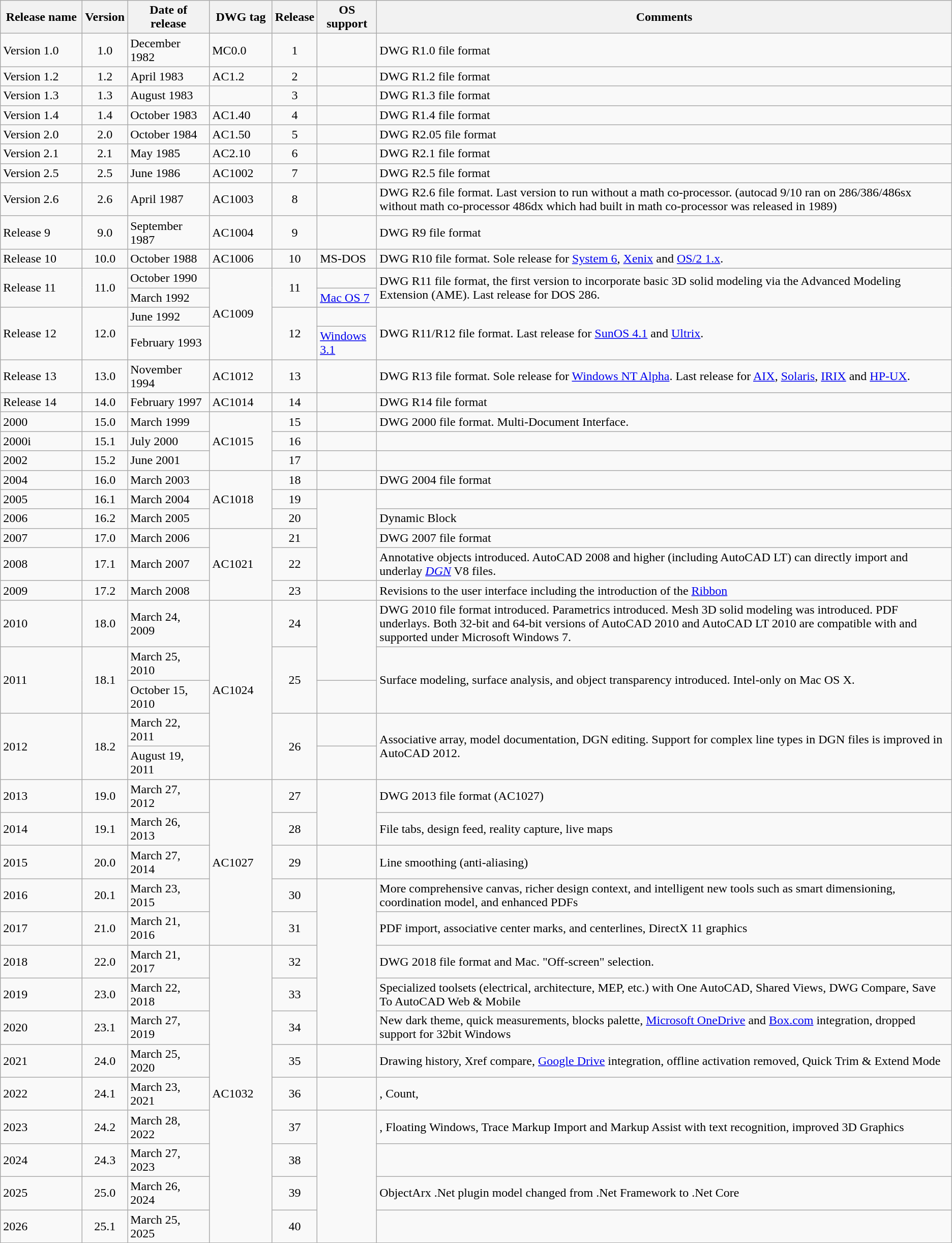<table class="wikitable">
<tr>
<th scope="col" style="width:100px;">Release name</th>
<th scope="col" style="width:40px;">Version</th>
<th scope="col" style="width:100px;">Date of release</th>
<th style="width:75px;" class="unsortable";>DWG tag</th>
<th scope="col" style="width:40px;">Release</th>
<th class="unsortable";>OS support</th>
<th class="unsortable";>Comments</th>
</tr>
<tr>
<td>Version 1.0</td>
<td style="text-align:center">1.0</td>
<td>December 1982</td>
<td>MC0.0</td>
<td style="text-align:center">1</td>
<td></td>
<td>DWG R1.0 file format</td>
</tr>
<tr>
<td>Version 1.2</td>
<td style="text-align:center">1.2</td>
<td>April 1983</td>
<td>AC1.2</td>
<td style="text-align:center">2</td>
<td></td>
<td>DWG R1.2 file format</td>
</tr>
<tr>
<td>Version 1.3</td>
<td style="text-align:center">1.3</td>
<td>August 1983</td>
<td></td>
<td style="text-align:center">3</td>
<td></td>
<td>DWG R1.3 file format</td>
</tr>
<tr>
<td>Version 1.4</td>
<td style="text-align:center">1.4</td>
<td>October 1983</td>
<td>AC1.40</td>
<td style="text-align:center">4</td>
<td></td>
<td>DWG R1.4 file format</td>
</tr>
<tr>
<td>Version 2.0</td>
<td style="text-align:center">2.0</td>
<td>October 1984</td>
<td>AC1.50</td>
<td style="text-align:center">5</td>
<td></td>
<td>DWG R2.05 file format</td>
</tr>
<tr>
<td>Version 2.1</td>
<td style="text-align:center">2.1</td>
<td>May 1985</td>
<td>AC2.10</td>
<td style="text-align:center">6</td>
<td></td>
<td>DWG R2.1 file format</td>
</tr>
<tr>
<td>Version 2.5</td>
<td style="text-align:center">2.5</td>
<td>June 1986</td>
<td>AC1002</td>
<td style="text-align:center">7</td>
<td></td>
<td>DWG R2.5 file format</td>
</tr>
<tr>
<td>Version 2.6</td>
<td style="text-align:center">2.6</td>
<td>April 1987</td>
<td>AC1003</td>
<td style="text-align:center">8</td>
<td></td>
<td>DWG R2.6 file format. Last version to run without a math co-processor. (autocad 9/10 ran on 286/386/486sx without math co-processor 486dx which had built in math co-processor was released in 1989)</td>
</tr>
<tr>
<td>Release 9</td>
<td style="text-align:center">9.0</td>
<td>September 1987</td>
<td>AC1004</td>
<td style="text-align:center">9</td>
<td></td>
<td>DWG R9 file format</td>
</tr>
<tr>
<td>Release 10</td>
<td style="text-align:center">10.0</td>
<td>October 1988</td>
<td>AC1006</td>
<td style="text-align:center">10</td>
<td>MS-DOS</td>
<td>DWG R10 file format. Sole release for <a href='#'>System 6</a>, <a href='#'>Xenix</a> and <a href='#'>OS/2 1.x</a>.</td>
</tr>
<tr>
<td rowspan="2">Release 11</td>
<td style="text-align:center" rowspan="2">11.0</td>
<td>October 1990</td>
<td rowspan="4">AC1009</td>
<td style="text-align:center" rowspan="2">11</td>
<td></td>
<td rowspan="2">DWG R11 file format, the first version to incorporate basic 3D solid modeling via the Advanced Modeling Extension (AME). Last release for DOS 286.</td>
</tr>
<tr>
<td>March 1992</td>
<td><a href='#'>Mac OS 7</a></td>
</tr>
<tr>
<td rowspan="2">Release 12</td>
<td style="text-align:center" rowspan="2">12.0</td>
<td>June 1992</td>
<td style="text-align:center" rowspan="2">12</td>
<td></td>
<td rowspan="2">DWG R11/R12 file format. Last release for <a href='#'>SunOS 4.1</a> and <a href='#'>Ultrix</a>.</td>
</tr>
<tr>
<td>February 1993</td>
<td><a href='#'>Windows 3.1</a></td>
</tr>
<tr>
<td>Release 13</td>
<td style="text-align:center">13.0</td>
<td>November 1994</td>
<td>AC1012</td>
<td style="text-align:center">13</td>
<td></td>
<td>DWG R13 file format. Sole release for <a href='#'>Windows NT Alpha</a>. Last release for <a href='#'>AIX</a>, <a href='#'>Solaris</a>, <a href='#'>IRIX</a> and <a href='#'>HP-UX</a>.</td>
</tr>
<tr>
<td>Release 14</td>
<td style="text-align:center">14.0</td>
<td>February 1997</td>
<td>AC1014</td>
<td style="text-align:center">14</td>
<td></td>
<td>DWG R14 file format</td>
</tr>
<tr>
<td>2000</td>
<td style="text-align:center">15.0</td>
<td>March 1999</td>
<td rowspan="3">AC1015</td>
<td style="text-align:center">15</td>
<td></td>
<td>DWG 2000 file format. Multi-Document Interface.</td>
</tr>
<tr>
<td>2000i</td>
<td style="text-align:center">15.1</td>
<td>July 2000</td>
<td style="text-align:center">16</td>
<td></td>
<td></td>
</tr>
<tr>
<td>2002</td>
<td style="text-align:center">15.2</td>
<td>June 2001</td>
<td style="text-align:center">17</td>
<td></td>
<td></td>
</tr>
<tr>
<td>2004</td>
<td style="text-align:center">16.0</td>
<td>March 2003</td>
<td rowspan="3">AC1018</td>
<td style="text-align:center">18</td>
<td></td>
<td>DWG 2004 file format</td>
</tr>
<tr>
<td>2005</td>
<td style="text-align:center">16.1</td>
<td>March 2004</td>
<td style="text-align:center">19</td>
<td rowspan="4"></td>
<td></td>
</tr>
<tr>
<td>2006</td>
<td style="text-align:center">16.2</td>
<td>March 2005</td>
<td style="text-align:center">20</td>
<td>Dynamic Block</td>
</tr>
<tr>
<td>2007</td>
<td style="text-align:center">17.0</td>
<td>March 2006</td>
<td rowspan="3">AC1021</td>
<td style="text-align:center">21</td>
<td>DWG 2007 file format</td>
</tr>
<tr>
<td>2008</td>
<td style="text-align:center">17.1</td>
<td>March 2007</td>
<td style="text-align:center">22</td>
<td>Annotative objects introduced. AutoCAD 2008 and higher (including AutoCAD LT) can directly import and underlay <em><a href='#'>DGN</a></em> V8 files.</td>
</tr>
<tr>
<td>2009</td>
<td style="text-align:center">17.2</td>
<td>March 2008</td>
<td style="text-align:center">23</td>
<td></td>
<td>Revisions to the user interface including the introduction of the <a href='#'>Ribbon</a></td>
</tr>
<tr>
<td>2010</td>
<td style="text-align:center">18.0</td>
<td>March 24, 2009</td>
<td rowspan="5">AC1024</td>
<td style="text-align:center">24</td>
<td rowspan="2"></td>
<td>DWG 2010 file format introduced. Parametrics introduced. Mesh 3D solid modeling was introduced. PDF underlays. Both 32-bit and 64-bit versions of AutoCAD 2010 and AutoCAD LT 2010 are compatible with and supported under Microsoft Windows 7.</td>
</tr>
<tr>
<td rowspan="2">2011</td>
<td style="text-align:center" rowspan="2">18.1</td>
<td>March 25, 2010</td>
<td style="text-align:center" rowspan="2">25</td>
<td rowspan="2">Surface modeling, surface analysis, and object transparency introduced. Intel-only on Mac OS X.</td>
</tr>
<tr>
<td>October 15, 2010</td>
<td></td>
</tr>
<tr>
<td rowspan="2">2012</td>
<td style="text-align:center" rowspan="2">18.2</td>
<td>March 22, 2011</td>
<td style="text-align:center" rowspan="2">26</td>
<td></td>
<td rowspan="2">Associative array, model documentation, DGN editing. Support for complex line types in DGN files is improved in AutoCAD 2012.</td>
</tr>
<tr>
<td>August 19, 2011</td>
<td></td>
</tr>
<tr>
<td>2013</td>
<td style="text-align:center">19.0</td>
<td>March 27, 2012</td>
<td rowspan="5">AC1027</td>
<td style="text-align:center">27</td>
<td rowspan="2"></td>
<td>DWG 2013 file format (AC1027)</td>
</tr>
<tr>
<td>2014</td>
<td style="text-align:center">19.1</td>
<td>March 26, 2013</td>
<td style="text-align:center">28</td>
<td>File tabs, design feed, reality capture, live maps</td>
</tr>
<tr>
<td>2015</td>
<td style="text-align:center">20.0</td>
<td>March 27, 2014</td>
<td style="text-align:center">29</td>
<td></td>
<td>Line smoothing (anti-aliasing)</td>
</tr>
<tr>
<td>2016</td>
<td style="text-align:center">20.1</td>
<td>March 23, 2015</td>
<td style="text-align:center">30</td>
<td rowspan="5"></td>
<td>More comprehensive canvas, richer design context, and intelligent new tools such as smart dimensioning, coordination model, and enhanced PDFs</td>
</tr>
<tr>
<td>2017</td>
<td style="text-align:center">21.0</td>
<td>March 21, 2016</td>
<td style="text-align:center">31</td>
<td>PDF import, associative center marks, and centerlines, DirectX 11 graphics</td>
</tr>
<tr>
<td>2018</td>
<td style="text-align:center">22.0</td>
<td>March 21, 2017</td>
<td rowspan="9">AC1032</td>
<td style="text-align:center">32</td>
<td>DWG 2018 file format and Mac. "Off-screen" selection.</td>
</tr>
<tr>
<td>2019</td>
<td style="text-align:center">23.0</td>
<td>March 22, 2018</td>
<td style="text-align:center">33</td>
<td>Specialized toolsets (electrical, architecture, MEP, etc.) with One AutoCAD, Shared Views, DWG Compare, Save To AutoCAD Web & Mobile</td>
</tr>
<tr>
<td>2020</td>
<td style="text-align:center">23.1</td>
<td>March 27, 2019</td>
<td style="text-align:center">34</td>
<td>New dark theme, quick measurements, blocks palette, <a href='#'>Microsoft OneDrive</a> and <a href='#'>Box.com</a> integration, dropped support for 32bit Windows</td>
</tr>
<tr>
<td>2021</td>
<td style="text-align:center">24.0</td>
<td>March 25, 2020</td>
<td style="text-align:center">35</td>
<td></td>
<td>Drawing history, Xref compare, <a href='#'>Google Drive</a> integration, offline activation removed, Quick Trim & Extend Mode</td>
</tr>
<tr>
<td>2022</td>
<td style="text-align:center">24.1</td>
<td>March 23, 2021</td>
<td style="text-align:center">36</td>
<td></td>
<td>, Count, </td>
</tr>
<tr>
<td>2023</td>
<td style="text-align:center">24.2</td>
<td>March 28, 2022</td>
<td style="text-align:center">37</td>
<td rowspan="4"></td>
<td>, Floating Windows, Trace Markup Import and Markup Assist with text recognition, improved 3D Graphics</td>
</tr>
<tr>
<td>2024</td>
<td style="text-align:center">24.3</td>
<td>March 27, 2023</td>
<td style="text-align:center">38</td>
<td></td>
</tr>
<tr>
<td>2025</td>
<td style="text-align:center">25.0</td>
<td>March 26, 2024</td>
<td style="text-align:center">39</td>
<td>ObjectArx .Net plugin model changed from .Net Framework to .Net Core</td>
</tr>
<tr>
<td>2026</td>
<td style="text-align:center">25.1</td>
<td>March 25, 2025</td>
<td style="text-align:center">40</td>
<td></td>
</tr>
</table>
